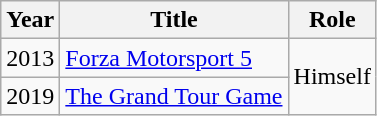<table class="wikitable">
<tr>
<th>Year</th>
<th>Title</th>
<th>Role</th>
</tr>
<tr>
<td>2013</td>
<td><a href='#'>Forza Motorsport 5</a></td>
<td rowspan="2">Himself</td>
</tr>
<tr>
<td>2019</td>
<td><a href='#'>The Grand Tour Game</a></td>
</tr>
</table>
